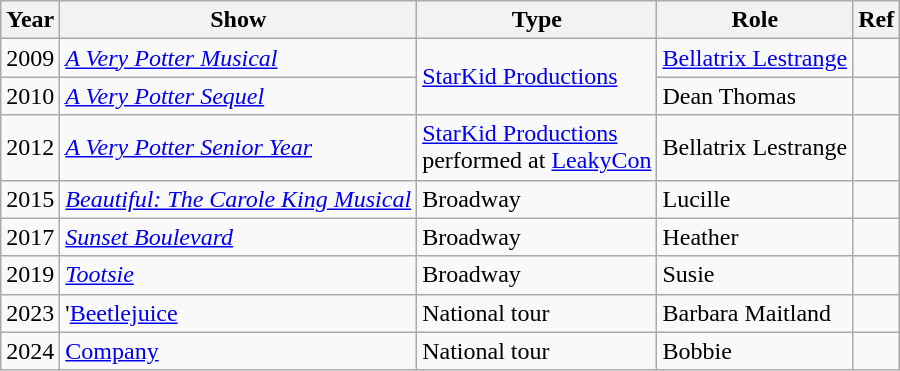<table class="wikitable">
<tr>
<th>Year</th>
<th>Show</th>
<th>Type</th>
<th>Role</th>
<th>Ref</th>
</tr>
<tr>
<td>2009</td>
<td><em><a href='#'>A Very Potter Musical</a></em></td>
<td rowspan="2"><a href='#'>StarKid Productions</a></td>
<td><a href='#'>Bellatrix Lestrange</a></td>
<td></td>
</tr>
<tr>
<td>2010</td>
<td><em><a href='#'>A Very Potter Sequel</a></em></td>
<td>Dean Thomas</td>
<td></td>
</tr>
<tr>
<td>2012</td>
<td><em><a href='#'>A Very Potter Senior Year</a></em></td>
<td><a href='#'>StarKid Productions</a><br>performed at <a href='#'>LeakyCon</a></td>
<td>Bellatrix Lestrange</td>
<td></td>
</tr>
<tr>
<td>2015</td>
<td><em><a href='#'>Beautiful: The Carole King Musical</a></em></td>
<td>Broadway</td>
<td>Lucille</td>
<td></td>
</tr>
<tr>
<td>2017</td>
<td><em><a href='#'>Sunset Boulevard</a></em></td>
<td>Broadway</td>
<td>Heather</td>
<td></td>
</tr>
<tr>
<td>2019</td>
<td><em><a href='#'>Tootsie</a></em></td>
<td>Broadway</td>
<td>Susie</td>
<td></td>
</tr>
<tr>
<td>2023</td>
<td>'<a href='#'>Beetlejuice</a><em></td>
<td>National tour</td>
<td>Barbara Maitland</td>
<td></td>
</tr>
<tr>
<td>2024</td>
<td></em><a href='#'>Company</a><em></td>
<td>National tour</td>
<td>Bobbie</td>
<td></td>
</tr>
</table>
